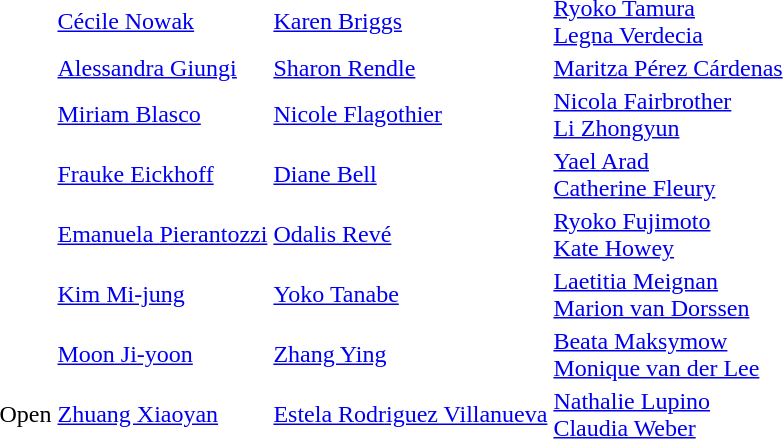<table>
<tr>
<td></td>
<td> <a href='#'>Cécile Nowak</a></td>
<td> <a href='#'>Karen Briggs</a></td>
<td> <a href='#'>Ryoko Tamura</a> <br>  <a href='#'>Legna Verdecia</a></td>
</tr>
<tr>
<td></td>
<td> <a href='#'>Alessandra Giungi</a></td>
<td> <a href='#'>Sharon Rendle</a></td>
<td> <a href='#'>Maritza Pérez Cárdenas</a> <br>  </td>
</tr>
<tr>
<td></td>
<td> <a href='#'>Miriam Blasco</a></td>
<td> <a href='#'>Nicole Flagothier</a></td>
<td> <a href='#'>Nicola Fairbrother</a> <br>  <a href='#'>Li Zhongyun</a></td>
</tr>
<tr>
<td></td>
<td> <a href='#'>Frauke Eickhoff</a></td>
<td> <a href='#'>Diane Bell</a></td>
<td> <a href='#'>Yael Arad</a> <br>  <a href='#'>Catherine Fleury</a></td>
</tr>
<tr>
<td></td>
<td> <a href='#'>Emanuela Pierantozzi</a></td>
<td> <a href='#'>Odalis Revé</a></td>
<td> <a href='#'>Ryoko Fujimoto</a> <br>  <a href='#'>Kate Howey</a></td>
</tr>
<tr>
<td></td>
<td> <a href='#'>Kim Mi-jung</a></td>
<td> <a href='#'>Yoko Tanabe</a></td>
<td> <a href='#'>Laetitia Meignan</a> <br>  <a href='#'>Marion van Dorssen</a></td>
</tr>
<tr>
<td></td>
<td> <a href='#'>Moon Ji-yoon</a></td>
<td> <a href='#'>Zhang Ying</a></td>
<td> <a href='#'>Beata Maksymow</a> <br>  <a href='#'>Monique van der Lee</a></td>
</tr>
<tr>
<td>Open</td>
<td> <a href='#'>Zhuang Xiaoyan</a></td>
<td> <a href='#'>Estela Rodriguez Villanueva</a></td>
<td> <a href='#'>Nathalie Lupino</a> <br>  <a href='#'>Claudia Weber</a></td>
</tr>
</table>
